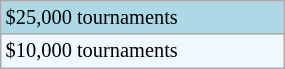<table class="wikitable"  style="font-size:85%; width:15%;">
<tr style="background:lightblue;">
<td>$25,000 tournaments</td>
</tr>
<tr style="background:#f0f8ff;">
<td>$10,000 tournaments</td>
</tr>
</table>
